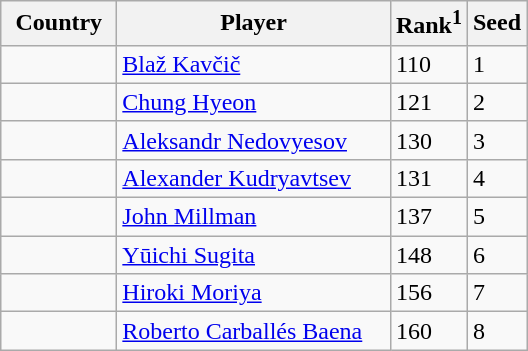<table class="sortable wikitable">
<tr>
<th width="70">Country</th>
<th width="175">Player</th>
<th>Rank<sup>1</sup></th>
<th>Seed</th>
</tr>
<tr>
<td></td>
<td><a href='#'>Blaž Kavčič</a></td>
<td>110</td>
<td>1</td>
</tr>
<tr>
<td></td>
<td><a href='#'>Chung Hyeon</a></td>
<td>121</td>
<td>2</td>
</tr>
<tr>
<td></td>
<td><a href='#'>Aleksandr Nedovyesov</a></td>
<td>130</td>
<td>3</td>
</tr>
<tr>
<td></td>
<td><a href='#'>Alexander Kudryavtsev</a></td>
<td>131</td>
<td>4</td>
</tr>
<tr>
<td></td>
<td><a href='#'>John Millman</a></td>
<td>137</td>
<td>5</td>
</tr>
<tr>
<td></td>
<td><a href='#'>Yūichi Sugita</a></td>
<td>148</td>
<td>6</td>
</tr>
<tr>
<td></td>
<td><a href='#'>Hiroki Moriya</a></td>
<td>156</td>
<td>7</td>
</tr>
<tr>
<td></td>
<td><a href='#'>Roberto Carballés Baena</a></td>
<td>160</td>
<td>8</td>
</tr>
</table>
